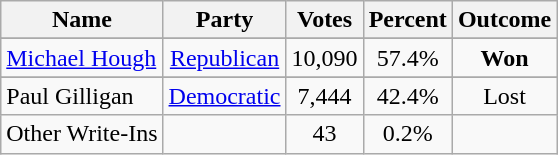<table class=wikitable style="text-align:center">
<tr>
<th>Name</th>
<th>Party</th>
<th>Votes</th>
<th>Percent</th>
<th>Outcome</th>
</tr>
<tr>
</tr>
<tr>
<td align=left><a href='#'>Michael Hough</a></td>
<td><a href='#'>Republican</a></td>
<td>10,090</td>
<td>57.4%</td>
<td><strong>Won</strong></td>
</tr>
<tr>
</tr>
<tr>
<td align=left>Paul Gilligan</td>
<td><a href='#'>Democratic</a></td>
<td>7,444</td>
<td>42.4%</td>
<td>Lost</td>
</tr>
<tr>
<td align=left>Other Write-Ins</td>
<td></td>
<td>43</td>
<td>0.2%</td>
<td></td>
</tr>
</table>
